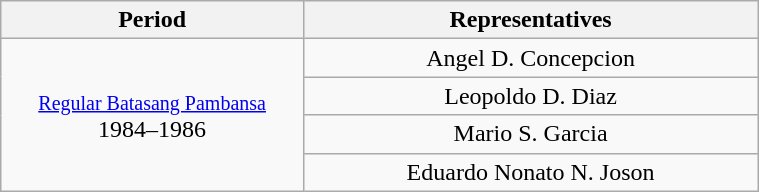<table class="wikitable" style="text-align:center; width:40%;">
<tr>
<th width="40%">Period</th>
<th>Representatives</th>
</tr>
<tr>
<td rowspan="4"><small><a href='#'>Regular Batasang Pambansa</a></small><br>1984–1986</td>
<td>Angel D. Concepcion</td>
</tr>
<tr>
<td>Leopoldo D. Diaz</td>
</tr>
<tr>
<td>Mario S. Garcia</td>
</tr>
<tr>
<td>Eduardo Nonato N. Joson</td>
</tr>
</table>
